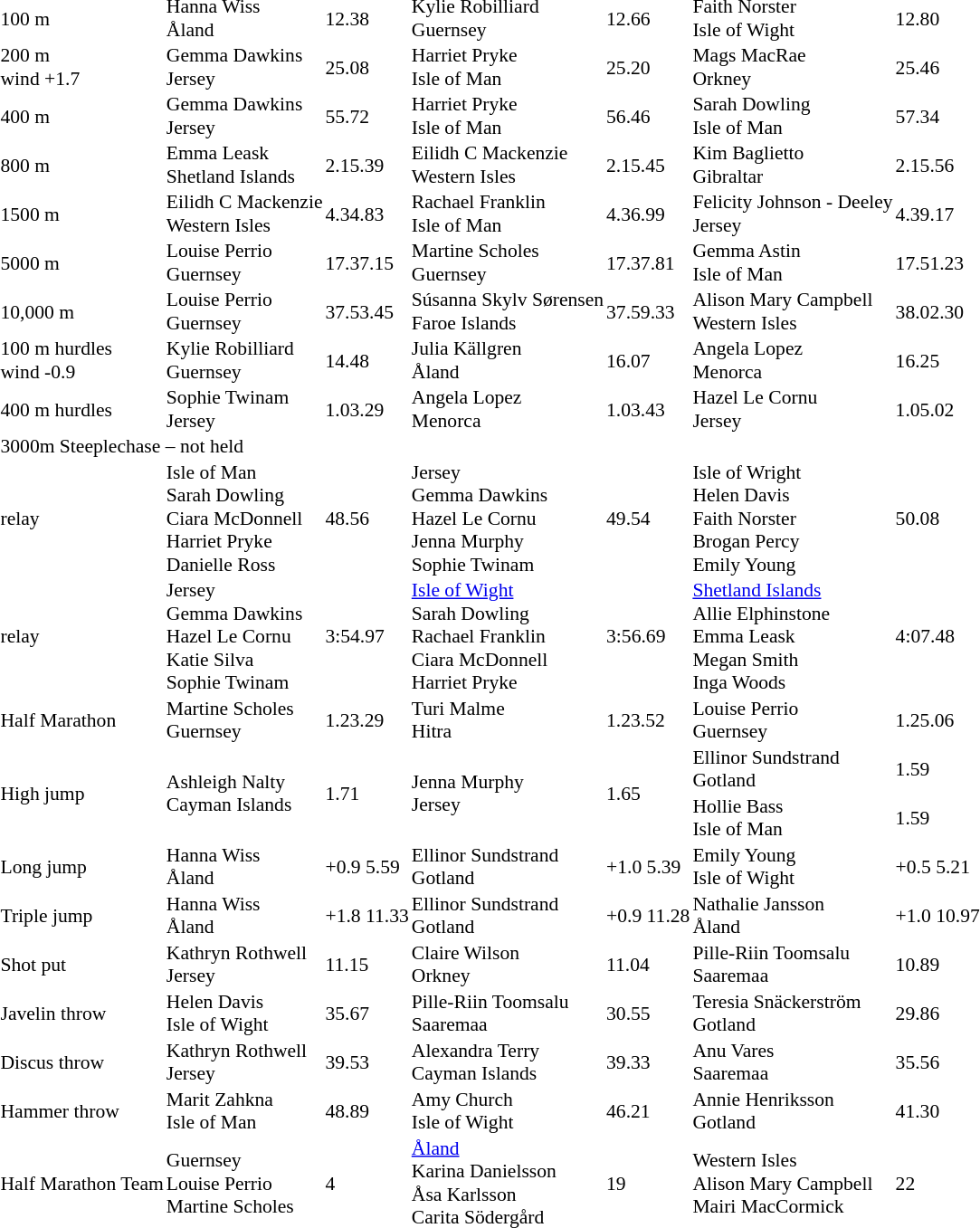<table style="border-collapse: collapse; font-size: 90%;"  >
<tr>
<td>100 m</td>
<td>Hanna Wiss<br>Åland</td>
<td>12.38</td>
<td>Kylie Robilliard<br>Guernsey</td>
<td>12.66</td>
<td>Faith Norster<br>Isle of Wight</td>
<td>12.80</td>
</tr>
<tr>
<td>200 m<br>wind +1.7</td>
<td>Gemma Dawkins<br>Jersey</td>
<td>25.08</td>
<td>Harriet Pryke<br>Isle of Man</td>
<td>25.20</td>
<td>Mags MacRae<br>Orkney</td>
<td>25.46</td>
</tr>
<tr>
<td>400 m</td>
<td>Gemma Dawkins<br>Jersey</td>
<td>55.72</td>
<td>Harriet Pryke<br>Isle of Man</td>
<td>56.46</td>
<td>Sarah Dowling<br>Isle of Man</td>
<td>57.34</td>
</tr>
<tr>
<td>800 m</td>
<td>Emma Leask<br>Shetland Islands</td>
<td>2.15.39</td>
<td>Eilidh C Mackenzie<br>Western Isles</td>
<td>2.15.45</td>
<td>Kim Baglietto<br>Gibraltar</td>
<td>2.15.56</td>
</tr>
<tr>
<td>1500 m</td>
<td>Eilidh C Mackenzie<br>Western Isles</td>
<td>4.34.83</td>
<td>Rachael Franklin<br>Isle of Man</td>
<td>4.36.99</td>
<td>Felicity Johnson - Deeley<br>Jersey</td>
<td>4.39.17</td>
</tr>
<tr>
<td>5000 m</td>
<td>Louise Perrio<br>Guernsey</td>
<td>17.37.15</td>
<td>Martine Scholes<br>Guernsey</td>
<td>17.37.81</td>
<td>Gemma Astin<br>Isle of Man</td>
<td>17.51.23</td>
</tr>
<tr>
<td>10,000 m</td>
<td>Louise Perrio<br>Guernsey</td>
<td>37.53.45</td>
<td>Súsanna Skylv Sørensen<br>Faroe Islands</td>
<td>37.59.33</td>
<td>Alison Mary Campbell<br>Western Isles</td>
<td>38.02.30</td>
</tr>
<tr>
<td>100 m hurdles<br>wind -0.9</td>
<td>Kylie Robilliard<br>Guernsey</td>
<td>14.48</td>
<td>Julia Källgren<br>Åland</td>
<td>16.07</td>
<td>Angela Lopez<br>Menorca</td>
<td>16.25</td>
</tr>
<tr>
<td>400 m hurdles</td>
<td>Sophie Twinam<br>Jersey</td>
<td>1.03.29</td>
<td>Angela Lopez<br>Menorca</td>
<td>1.03.43</td>
<td>Hazel Le Cornu<br>Jersey</td>
<td>1.05.02</td>
</tr>
<tr>
<td colspan=7>3000m Steeplechase – not held</td>
</tr>
<tr>
<td> relay</td>
<td>Isle of Man<br>Sarah Dowling<br>Ciara McDonnell<br>Harriet Pryke<br>Danielle Ross</td>
<td>48.56</td>
<td>Jersey<br>Gemma Dawkins<br>Hazel Le Cornu<br>Jenna Murphy<br>Sophie Twinam</td>
<td>49.54</td>
<td>Isle of Wright<br>Helen Davis<br>Faith Norster<br>Brogan Percy<br>Emily Young</td>
<td>50.08</td>
</tr>
<tr>
<td> relay</td>
<td>Jersey<br>Gemma Dawkins<br>Hazel Le Cornu<br>Katie Silva<br>Sophie Twinam</td>
<td>3:54.97</td>
<td><a href='#'>Isle of Wight</a><br>Sarah Dowling<br>Rachael Franklin<br>Ciara McDonnell<br>Harriet Pryke</td>
<td>3:56.69</td>
<td><a href='#'>Shetland Islands</a><br>Allie Elphinstone<br>Emma Leask<br>Megan Smith<br>Inga Woods</td>
<td>4:07.48</td>
</tr>
<tr>
<td>Half Marathon</td>
<td>Martine Scholes<br>Guernsey</td>
<td>1.23.29</td>
<td>Turi Malme<br>Hitra</td>
<td>1.23.52</td>
<td>Louise Perrio<br>Guernsey</td>
<td>1.25.06</td>
</tr>
<tr>
<td rowspan=2>High jump</td>
<td rowspan=2>Ashleigh Nalty<br>Cayman Islands</td>
<td rowspan=2>1.71</td>
<td rowspan=2>Jenna Murphy<br>Jersey</td>
<td rowspan=2>1.65</td>
<td>Ellinor Sundstrand<br>Gotland</td>
<td>1.59</td>
</tr>
<tr>
<td>Hollie Bass<br>Isle of Man</td>
<td>1.59</td>
</tr>
<tr>
<td>Long jump</td>
<td>Hanna Wiss<br>Åland</td>
<td>+0.9 5.59</td>
<td>Ellinor Sundstrand<br>Gotland</td>
<td>+1.0 5.39</td>
<td>Emily Young<br>Isle of Wight</td>
<td>+0.5 5.21</td>
</tr>
<tr>
<td>Triple jump</td>
<td>Hanna Wiss<br>Åland</td>
<td>+1.8 11.33</td>
<td>Ellinor Sundstrand<br>Gotland</td>
<td>+0.9 11.28</td>
<td>Nathalie Jansson<br>Åland</td>
<td>+1.0 10.97</td>
</tr>
<tr>
<td>Shot put</td>
<td>Kathryn Rothwell<br>Jersey</td>
<td>11.15</td>
<td>Claire Wilson<br>Orkney</td>
<td>11.04</td>
<td>Pille-Riin Toomsalu<br>Saaremaa</td>
<td>10.89</td>
</tr>
<tr>
<td>Javelin throw</td>
<td>Helen Davis<br>Isle of Wight</td>
<td>35.67</td>
<td>Pille-Riin Toomsalu<br>Saaremaa</td>
<td>30.55</td>
<td>Teresia Snäckerström<br>Gotland</td>
<td>29.86</td>
</tr>
<tr>
<td>Discus throw</td>
<td>Kathryn Rothwell<br>Jersey</td>
<td>39.53</td>
<td>Alexandra Terry<br>Cayman Islands</td>
<td>39.33</td>
<td>Anu Vares<br>Saaremaa</td>
<td>35.56</td>
</tr>
<tr>
<td>Hammer throw</td>
<td>Marit Zahkna<br>Isle of Man</td>
<td>48.89</td>
<td>Amy Church<br>Isle of Wight</td>
<td>46.21</td>
<td>Annie Henriksson<br>Gotland</td>
<td>41.30</td>
</tr>
<tr>
<td>Half Marathon Team</td>
<td>Guernsey<br>Louise Perrio<br>Martine Scholes</td>
<td>4</td>
<td><a href='#'>Åland</a><br>Karina Danielsson<br>Åsa Karlsson<br>Carita Södergård</td>
<td>19</td>
<td>Western Isles<br>Alison Mary Campbell<br>Mairi MacCormick</td>
<td>22</td>
</tr>
</table>
